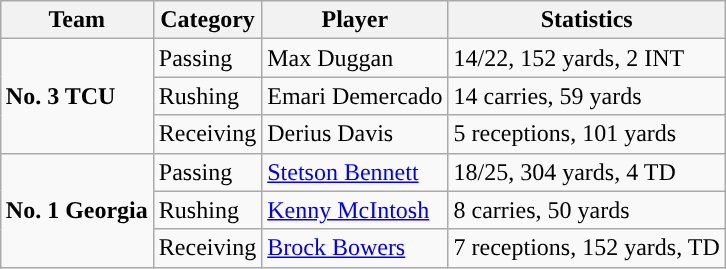<table class="wikitable" style="float: right;">
<tr>
<th>Team</th>
<th>Category</th>
<th>Player</th>
<th>Statistics</th>
</tr>
<tr>
<td rowspan=3><strong>No. 3 TCU</strong></td>
<td>Passing</td>
<td>Max Duggan</td>
<td>14/22, 152 yards, 2 INT</td>
</tr>
<tr>
<td>Rushing</td>
<td>Emari Demercado</td>
<td>14 carries, 59 yards</td>
</tr>
<tr>
<td>Receiving</td>
<td>Derius Davis</td>
<td>5 receptions, 101 yards</td>
</tr>
<tr>
<td rowspan=3><strong>No. 1 Georgia</strong></td>
<td>Passing</td>
<td><a href='#'>Stetson Bennett</a></td>
<td>18/25, 304 yards, 4 TD</td>
</tr>
<tr>
<td>Rushing</td>
<td><a href='#'>Kenny McIntosh</a></td>
<td>8 carries, 50 yards</td>
</tr>
<tr>
<td>Receiving</td>
<td><a href='#'>Brock Bowers</a></td>
<td>7 receptions, 152 yards, TD</td>
</tr>
</table>
